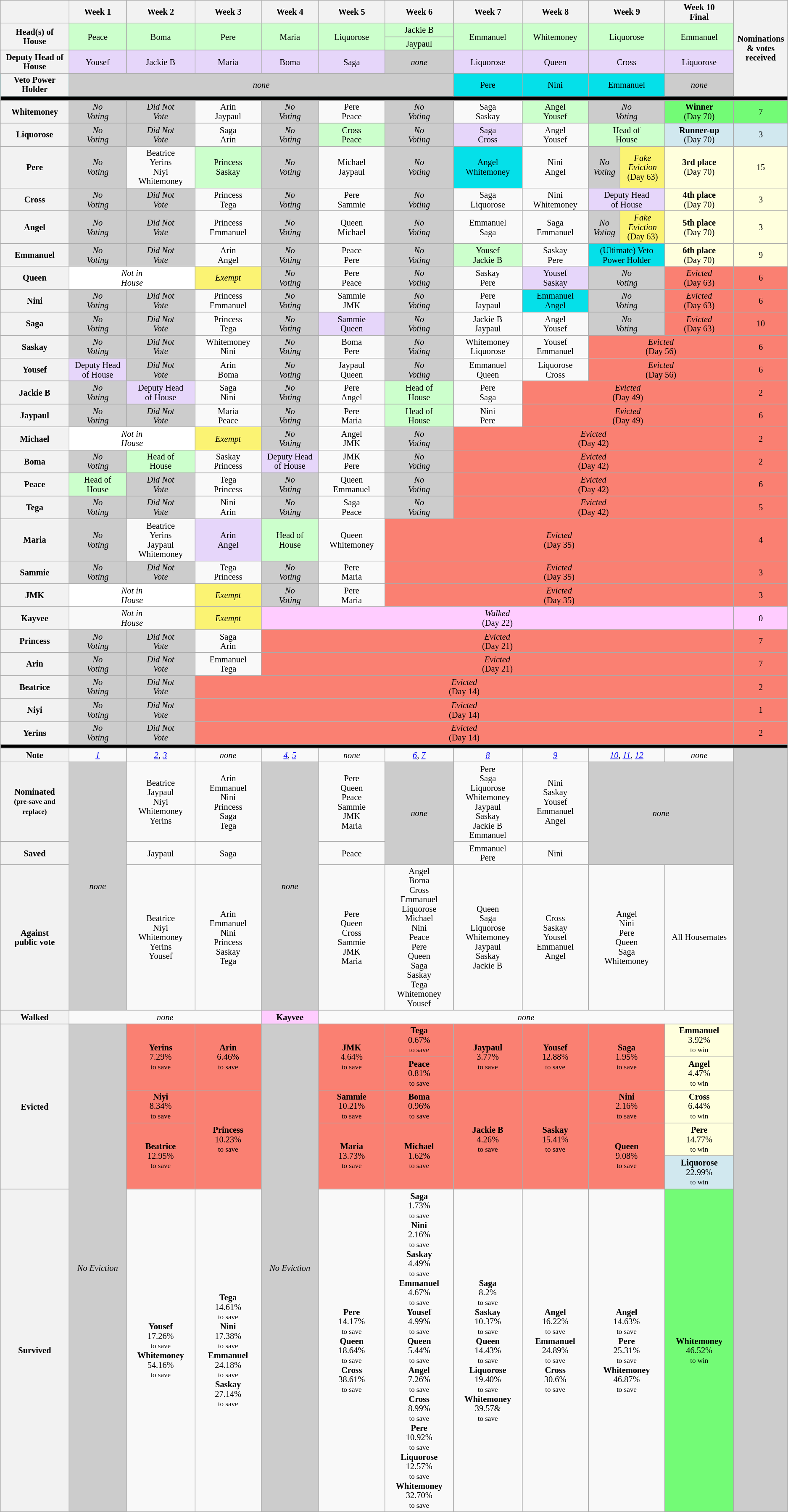<table class="wikitable" style="text-align:center; font-size:85%; line-height:15px;">
<tr>
<th style="width:5%;"></th>
<th style="width:5%;">Week 1</th>
<th style="width:5%;">Week 2</th>
<th style="width:5%;">Week 3</th>
<th style="width:5%;">Week 4</th>
<th style="width:5%;">Week 5</th>
<th style="width:5%;">Week 6</th>
<th style="width:5%;">Week 7</th>
<th style="width:5%;">Week 8</th>
<th colspan="2" style="width:5%;">Week 9</th>
<th style="width:5%;">Week 10<br>Final</th>
<th rowspan="5" style="width:1%;">Nominations<br>& votes<br>received</th>
</tr>
<tr>
<th rowspan="2">Head(s) of<br>House</th>
<td rowspan="2" style="background:#cfc;">Peace</td>
<td rowspan="2" style="background:#cfc;">Boma</td>
<td rowspan="2" style="background:#cfc;">Pere</td>
<td rowspan="2" style="background:#cfc;">Maria</td>
<td rowspan="2" style="background:#cfc;">Liquorose</td>
<td style="background:#cfc;">Jackie B</td>
<td rowspan="2" style="background:#cfc;">Emmanuel</td>
<td rowspan="2" style="background:#cfc;">Whitemoney</td>
<td colspan="2" rowspan="2" style="background:#cfc;">Liquorose</td>
<td rowspan="2" style="background:#cfc;">Emmanuel</td>
</tr>
<tr style="background:#cfc;" |>
<td style="background:#cfc;">Jaypaul</td>
</tr>
<tr style="background:#E6D6FA;" |>
<th>Deputy Head of<br>House</th>
<td>Yousef</td>
<td>Jackie B</td>
<td>Maria</td>
<td>Boma</td>
<td>Saga</td>
<td style="background:#ccc;"><em>none</em></td>
<td>Liquorose</td>
<td>Queen</td>
<td colspan="2">Cross</td>
<td>Liquorose</td>
</tr>
<tr style="background:#05E0E9">
<th>Veto Power Holder</th>
<td colspan="6" style="background:#ccc;"><em>none</em></td>
<td>Pere</td>
<td>Nini</td>
<td colspan="2">Emmanuel</td>
<td style="background:#ccc;"><em>none</em></td>
</tr>
<tr>
<td colspan="13" style="background:#000;"></td>
</tr>
<tr>
<th>Whitemoney</th>
<td style="background:#ccc;"><em>No<br>Voting</em></td>
<td style="background:#ccc;"><em>Did Not<br>Vote</em></td>
<td>Arin<br>Jaypaul</td>
<td style="background:#ccc;"><em>No<br>Voting</em></td>
<td>Pere<br>Peace</td>
<td style="background:#ccc;"><em>No<br>Voting</em></td>
<td>Saga<br>Saskay</td>
<td style="background:#cfc;">Angel<br>Yousef</td>
<td colspan="2" style="background:#ccc;"><em>No<br>Voting</em></td>
<td style="background:#73FB76"><strong>Winner</strong><br>(Day 70)</td>
<td style="background:#73FB76">7</td>
</tr>
<tr>
<th>Liquorose</th>
<td style="background:#ccc;"><em>No<br>Voting</em></td>
<td style="background:#ccc;"><em>Did Not<br>Vote</em></td>
<td>Saga<br>Arin</td>
<td style="background:#ccc;"><em>No<br>Voting</em></td>
<td style="background:#cfc;">Cross<br>Peace</td>
<td style="background:#ccc;"><em>No<br>Voting</em></td>
<td style="background:#E6D6FA;">Saga<br>Cross</td>
<td>Angel<br>Yousef</td>
<td colspan="2" style="background:#cfc;">Head of<br>House</td>
<td style="background:#D1E8EF"><strong>Runner-up</strong><br>(Day 70)</td>
<td style="background:#D1E8EF">3</td>
</tr>
<tr>
<th>Pere</th>
<td style="background:#ccc;"><em>No<br>Voting</em></td>
<td>Beatrice<br>Yerins<br>Niyi<br>Whitemoney</td>
<td style="background:#cfc;">Princess<br>Saskay</td>
<td style="background:#ccc;"><em>No<br>Voting</em></td>
<td>Michael<br>Jaypaul</td>
<td style="background:#ccc;"><em>No<br>Voting</em></td>
<td style="background:#05E0E9">Angel<br>Whitemoney</td>
<td>Nini<br>Angel</td>
<td style="background:#ccc;"><em>No<br>Voting</em></td>
<td style="background:#FBF373"><em>Fake Eviction</em><br>(Day 63)</td>
<td style="background:#FFFFDD;"><strong>3rd place</strong><br>(Day 70)</td>
<td style="background:#FFFFDD;">15</td>
</tr>
<tr>
<th>Cross</th>
<td style="background:#ccc;"><em>No<br>Voting</em></td>
<td style="background:#ccc;"><em>Did Not<br>Vote</em></td>
<td>Princess<br>Tega</td>
<td style="background:#ccc;"><em>No<br>Voting</em></td>
<td>Pere<br>Sammie</td>
<td style="background:#ccc;"><em>No<br>Voting</em></td>
<td>Saga<br>Liquorose</td>
<td>Nini<br>Whitemoney</td>
<td colspan="2" style="background:#E6D6FA;">Deputy Head<br>of House</td>
<td style="background:#FFFFDD;"><strong>4th place</strong><br>(Day 70)</td>
<td style="background:#FFFFDD;">3</td>
</tr>
<tr>
<th>Angel</th>
<td style="background:#ccc;"><em>No<br>Voting</em></td>
<td style="background:#ccc;"><em>Did Not<br>Vote</em></td>
<td>Princess<br>Emmanuel</td>
<td style="background:#ccc;"><em>No<br>Voting</em></td>
<td>Queen<br>Michael</td>
<td style="background:#ccc;"><em>No<br>Voting</em></td>
<td>Emmanuel<br>Saga</td>
<td>Saga<br>Emmanuel</td>
<td style="background:#ccc;"><em>No<br>Voting</em></td>
<td style="background:#FBF373"><em>Fake Eviction</em><br>(Day 63)</td>
<td style="background:#FFFFDD;"><strong>5th place</strong><br>(Day 70)</td>
<td style="background:#FFFFDD;">3</td>
</tr>
<tr>
<th>Emmanuel</th>
<td style="background:#ccc;"><em>No<br>Voting</em></td>
<td style="background:#ccc;"><em>Did Not<br>Vote</em></td>
<td>Arin<br>Angel</td>
<td style="background:#ccc;"><em>No<br>Voting</em></td>
<td>Peace<br>Pere</td>
<td style="background:#ccc;"><em>No<br>Voting</em></td>
<td style="background:#cfc;">Yousef<br>Jackie B</td>
<td>Saskay<br>Pere</td>
<td colspan="2" style="background:#05E0E9">(Ultimate) Veto<br>Power Holder</td>
<td style="background:#FFFFDD;"><strong>6th place</strong><br>(Day 70)</td>
<td style="background:#FFFFDD;">9</td>
</tr>
<tr>
<th>Queen</th>
<td colspan="2" style="background:white;"><em>Not in<br>House</em></td>
<td style="background:#FBF373"><em>Exempt</em></td>
<td style="background:#ccc;"><em>No<br>Voting</em></td>
<td>Pere<br>Peace</td>
<td style="background:#ccc;"><em>No<br>Voting</em></td>
<td>Saskay<br>Pere</td>
<td style="background:#E6D6FA;">Yousef<br>Saskay</td>
<td colspan="2" style="background:#ccc;"><em>No<br>Voting</em></td>
<td style="background:salmon;"><em>Evicted</em><br>(Day 63)</td>
<td style="background:salmon;">6</td>
</tr>
<tr>
<th>Nini</th>
<td style="background:#ccc;"><em>No<br>Voting</em></td>
<td style="background:#ccc;"><em>Did Not<br>Vote</em></td>
<td>Princess<br>Emmanuel</td>
<td style="background:#ccc;"><em>No<br>Voting</em></td>
<td>Sammie<br>JMK</td>
<td style="background:#ccc;"><em>No<br>Voting</em></td>
<td>Pere<br>Jaypaul</td>
<td style="background:#05E0E9">Emmanuel<br>Angel</td>
<td colspan="2" style="background:#ccc;"><em>No<br>Voting</em></td>
<td style="background:salmon;"><em>Evicted</em><br>(Day 63)</td>
<td style="background:salmon;">6</td>
</tr>
<tr>
<th>Saga</th>
<td style="background:#ccc;"><em>No<br>Voting</em></td>
<td style="background:#ccc;"><em>Did Not<br>Vote</em></td>
<td>Princess<br>Tega</td>
<td style="background:#ccc;"><em>No<br>Voting</em></td>
<td style="background:#E6D6FA;">Sammie<br>Queen</td>
<td style="background:#ccc;"><em>No<br>Voting</em></td>
<td>Jackie B<br>Jaypaul</td>
<td>Angel<br>Yousef</td>
<td colspan="2" style="background:#ccc;"><em>No<br>Voting</em></td>
<td style="background:salmon;"><em>Evicted</em><br>(Day 63)</td>
<td style="background:salmon;">10</td>
</tr>
<tr>
<th>Saskay</th>
<td style="background:#ccc;"><em>No<br>Voting</em></td>
<td style="background:#ccc;"><em>Did Not<br>Vote</em></td>
<td>Whitemoney<br>Nini</td>
<td style="background:#ccc;"><em>No<br>Voting</em></td>
<td>Boma<br>Pere</td>
<td style="background:#ccc;"><em>No<br>Voting</em></td>
<td>Whitemoney<br>Liquorose</td>
<td>Yousef<br>Emmanuel</td>
<td colspan="3" style="background:salmon;"><em>Evicted</em><br>(Day 56)</td>
<td style="background:salmon;">6</td>
</tr>
<tr>
<th>Yousef</th>
<td style="background:#E6D6FA;">Deputy Head<br>of House</td>
<td style="background:#ccc;"><em>Did Not<br>Vote</em></td>
<td>Arin<br>Boma</td>
<td style="background:#ccc;"><em>No<br>Voting</em></td>
<td>Jaypaul<br>Queen</td>
<td style="background:#ccc;"><em>No<br>Voting</em></td>
<td>Emmanuel<br>Queen</td>
<td>Liquorose<br>Cross</td>
<td colspan="3" style="background:salmon;"><em>Evicted</em><br>(Day 56)</td>
<td style="background:salmon;">6</td>
</tr>
<tr>
<th>Jackie B</th>
<td style="background:#ccc;"><em>No<br>Voting</em></td>
<td style="background:#E6D6FA;">Deputy Head<br>of House</td>
<td>Saga<br>Nini</td>
<td style="background:#ccc;"><em>No<br>Voting</em></td>
<td>Pere<br>Angel</td>
<td style="background:#cfc;">Head of<br>House</td>
<td>Pere<br>Saga</td>
<td colspan="4" style="background:salmon;"><em>Evicted</em><br>(Day 49)</td>
<td style="background:salmon;">2</td>
</tr>
<tr>
<th>Jaypaul</th>
<td style="background:#ccc;"><em>No<br>Voting</em></td>
<td style="background:#ccc;"><em>Did Not<br>Vote</em></td>
<td>Maria<br>Peace</td>
<td style="background:#ccc;"><em>No<br>Voting</em></td>
<td>Pere<br>Maria</td>
<td style="background:#cfc;">Head of<br>House</td>
<td>Nini<br>Pere</td>
<td colspan="4" style="background:salmon;"><em>Evicted</em><br>(Day 49)</td>
<td style="background:salmon;">6</td>
</tr>
<tr>
<th>Michael</th>
<td colspan="2" style="background:white;"><em>Not in<br>House</em></td>
<td style="background:#FBF373"><em>Exempt</em></td>
<td style="background:#ccc;"><em>No<br>Voting</em></td>
<td>Angel<br>JMK</td>
<td style="background:#ccc;"><em>No<br>Voting</em></td>
<td colspan="5" style="background:salmon;"><em>Evicted</em><br>(Day 42)</td>
<td style="background:salmon;">2</td>
</tr>
<tr>
<th>Boma</th>
<td style="background:#ccc;"><em>No<br>Voting</em></td>
<td style="background:#cfc;">Head of<br>House</td>
<td>Saskay<br>Princess</td>
<td style="background:#E6D6FA;">Deputy Head<br>of House</td>
<td>JMK<br>Pere</td>
<td style="background:#ccc;"><em>No<br>Voting</em></td>
<td colspan="5" style="background:salmon;"><em>Evicted</em><br>(Day 42)</td>
<td style="background:salmon;">2</td>
</tr>
<tr>
<th>Peace</th>
<td style="background:#cfc;">Head of<br>House</td>
<td style="background:#ccc;"><em>Did Not<br>Vote</em></td>
<td>Tega<br>Princess</td>
<td style="background:#ccc;"><em>No<br>Voting</em></td>
<td>Queen<br>Emmanuel</td>
<td style="background:#ccc;"><em>No<br>Voting</em></td>
<td colspan="5" style="background:salmon;"><em>Evicted</em><br>(Day 42)</td>
<td style="background:salmon;">6</td>
</tr>
<tr>
<th>Tega</th>
<td style="background:#ccc;"><em>No<br>Voting</em></td>
<td style="background:#ccc;"><em>Did Not<br>Vote</em></td>
<td>Nini<br>Arin</td>
<td style="background:#ccc;"><em>No<br>Voting</em></td>
<td>Saga<br>Peace</td>
<td style="background:#ccc;"><em>No<br>Voting</em></td>
<td colspan="5" style="background:salmon;"><em>Evicted</em><br>(Day 42)</td>
<td style="background:salmon;">5</td>
</tr>
<tr>
<th>Maria</th>
<td style="background:#ccc;"><em>No<br>Voting</em></td>
<td>Beatrice<br>Yerins<br>Jaypaul<br>Whitemoney</td>
<td style="background:#E6D6FA;">Arin<br>Angel</td>
<td style="background:#cfc;">Head of<br>House</td>
<td>Queen<br>Whitemoney</td>
<td colspan="6" style="background:salmon;"><em>Evicted</em><br>(Day 35)</td>
<td style="background:salmon;">4</td>
</tr>
<tr>
<th>Sammie</th>
<td style="background:#ccc;"><em>No<br>Voting</em></td>
<td style="background:#ccc;"><em>Did Not<br>Vote</em></td>
<td>Tega<br>Princess</td>
<td style="background:#ccc;"><em>No<br>Voting</em></td>
<td>Pere<br>Maria</td>
<td colspan="6" style="background:salmon;"><em>Evicted</em><br>(Day 35)</td>
<td style="background:salmon;">3</td>
</tr>
<tr>
<th>JMK</th>
<td colspan="2" style="background:white;"><em>Not in<br>House</em></td>
<td style="background:#FBF373"><em>Exempt</em></td>
<td style="background:#ccc;"><em>No<br>Voting</em></td>
<td>Pere<br>Maria</td>
<td colspan="6" style="background:salmon;"><em>Evicted</em><br>(Day 35)</td>
<td style="background:salmon;">3</td>
</tr>
<tr>
<th>Kayvee</th>
<td colspan="2"><em>Not in<br>House</em></td>
<td style="background:#FBF373"><em>Exempt</em></td>
<td colspan="8" style="background:#fcf; text-align:center"><em>Walked</em> <br> (Day 22)</td>
<td style="background:#fcf; text-align:center">0</td>
</tr>
<tr>
<th>Princess</th>
<td style="background:#ccc;"><em>No<br>Voting</em></td>
<td style="background:#ccc;"><em>Did Not<br>Vote</em></td>
<td>Saga<br>Arin</td>
<td colspan="8" style="background:salmon;"><em>Evicted</em><br>(Day 21)</td>
<td style="background:salmon;">7</td>
</tr>
<tr>
<th>Arin</th>
<td style="background:#ccc;"><em>No<br>Voting</em></td>
<td style="background:#ccc;"><em>Did Not<br>Vote</em></td>
<td>Emmanuel<br>Tega</td>
<td colspan="8" style="background:salmon;"><em>Evicted</em><br>(Day 21)</td>
<td style="background:salmon;">7</td>
</tr>
<tr>
<th>Beatrice</th>
<td style="background:#ccc;"><em>No<br>Voting</em></td>
<td style="background:#ccc;"><em>Did Not<br>Vote</em></td>
<td colspan="9" style="background:salmon;"><em>Evicted</em><br>(Day 14)</td>
<td style="background:salmon;">2</td>
</tr>
<tr>
<th>Niyi</th>
<td style="background:#ccc;"><em>No<br>Voting</em></td>
<td style="background:#ccc;"><em>Did Not<br>Vote</em></td>
<td colspan="9" style="background:salmon;"><em>Evicted</em><br>(Day 14)</td>
<td style="background:salmon;">1</td>
</tr>
<tr>
<th>Yerins</th>
<td style="background:#ccc;"><em>No<br>Voting</em></td>
<td style="background:#ccc;"><em>Did Not<br>Vote</em></td>
<td colspan="9" style="background:salmon;"><em>Evicted</em><br>(Day 14)</td>
<td style="background:salmon;">2</td>
</tr>
<tr>
<td colspan="13" style="background:#000;"></td>
</tr>
<tr>
</tr>
<tr>
<th>Note</th>
<td><em><a href='#'>1</a></em></td>
<td><em><a href='#'>2</a></em>, <em><a href='#'>3</a></em></td>
<td><em>none</em></td>
<td><em><a href='#'>4</a></em>, <em><a href='#'>5</a></em></td>
<td><em>none</em></td>
<td><em><a href='#'>6</a></em>, <em><a href='#'>7</a></em></td>
<td><em><a href='#'>8</a></em></td>
<td><em><a href='#'>9</a></em></td>
<td colspan="2"><em><a href='#'>10</a></em>, <em><a href='#'>11</a></em>, <em><a href='#'>12</a></em></td>
<td><em>none</em></td>
<td rowspan="11" style="background:#ccc;"></td>
</tr>
<tr>
<th>Nominated<br><small>(pre-save and replace)</small></th>
<td rowspan="3" style="background:#ccc;"><em>none</em></td>
<td>Beatrice<br>Jaypaul<br>Niyi<br>Whitemoney<br>Yerins</td>
<td>Arin<br>Emmanuel<br>Nini<br>Princess<br>Saga<br>Tega</td>
<td rowspan="3" style="background:#ccc;"><em>none</em></td>
<td>Pere<br>Queen<br>Peace<br>Sammie<br>JMK<br>Maria</td>
<td rowspan="2" style="background:#ccc;"><em>none</em></td>
<td>Pere<br>Saga<br>Liquorose<br>Whitemoney<br>Jaypaul<br>Saskay<br>Jackie B<br>Emmanuel</td>
<td>Nini<br>Saskay<br>Yousef<br>Emmanuel<br>Angel</td>
<td colspan="3" rowspan="2" style="background:#ccc;"><em>none</em></td>
</tr>
<tr>
<th>Saved</th>
<td>Jaypaul</td>
<td>Saga</td>
<td>Peace</td>
<td>Emmanuel<br>Pere</td>
<td>Nini</td>
</tr>
<tr>
<th>Against<br>public vote</th>
<td>Beatrice<br>Niyi<br>Whitemoney<br>Yerins<br>Yousef</td>
<td>Arin<br>Emmanuel<br>Nini<br>Princess<br>Saskay<br>Tega</td>
<td>Pere<br>Queen<br>Cross<br>Sammie<br>JMK<br>Maria</td>
<td>Angel<br>Boma<br>Cross<br>Emmanuel<br>Liquorose<br>Michael<br>Nini<br>Peace<br>Pere<br>Queen<br>Saga<br>Saskay<br>Tega<br>Whitemoney<br>Yousef</td>
<td>Queen<br>Saga<br>Liquorose<br>Whitemoney<br>Jaypaul<br>Saskay<br>Jackie B<br></td>
<td>Cross<br>Saskay<br>Yousef<br>Emmanuel<br>Angel</td>
<td colspan="2">Angel<br>Nini<br>Pere<br>Queen<br>Saga<br>Whitemoney</td>
<td>All Housemates</td>
</tr>
<tr>
<th>Walked</th>
<td colspan="3"><em>none</em></td>
<td style="background:#fcf;"><strong>Kayvee</strong></td>
<td colspan="7"><em>none</em></td>
</tr>
<tr>
<th rowspan="5">Evicted</th>
<td rowspan="6" style="background:#ccc;"><em>No Eviction</em></td>
<td rowspan="2" style="background:salmon;"><strong>Yerins</strong><br>7.29%<br><small>to save</small></td>
<td rowspan="2" style="background:salmon;"><strong>Arin</strong><br>6.46%<br><small>to save</small></td>
<td rowspan="6" style="background:#ccc;"><em>No Eviction</em></td>
<td rowspan="2" style="background:salmon;"><strong>JMK</strong><br>4.64%<br><small>to save</small></td>
<td style="background:salmon;"><strong>Tega</strong><br>0.67%<br><small>to save</small></td>
<td rowspan="2" style="background:salmon;"><strong>Jaypaul</strong><br>3.77%<br><small>to save</small></td>
<td rowspan="2" style="background:salmon;"><strong>Yousef</strong><br>12.88%<br><small>to save</small></td>
<td colspan="2" rowspan="2" style="background:salmon;"><strong>Saga</strong><br>1.95%<br><small>to save</small></td>
<td style="background:#FFFFDD;"><strong>Emmanuel</strong><br>3.92%<br><small>to win</small></td>
</tr>
<tr>
<td style="background:salmon;"><strong>Peace</strong><br>0.81%<br><small>to save</small></td>
<td style="background:#FFFFDD;"><strong>Angel</strong><br>4.47%<br><small>to win</small></td>
</tr>
<tr>
<td style="background:salmon;"><strong>Niyi</strong><br>8.34%<br><small>to save</small></td>
<td rowspan="3" style="background:salmon;"><strong>Princess</strong><br>10.23%<br><small>to save</small></td>
<td style="background:salmon;"><strong>Sammie</strong><br>10.21%<br><small>to save</small></td>
<td style="background:salmon;"><strong>Boma</strong><br>0.96%<br><small>to save</small></td>
<td rowspan="3" style="background:salmon;"><strong>Jackie B</strong><br>4.26%<br><small>to save</small></td>
<td rowspan="3" style="background:salmon;"><strong>Saskay</strong><br>15.41%<br><small>to save</small></td>
<td colspan="2" style="background:salmon;"><strong>Nini</strong><br>2.16%<br><small>to save</small></td>
<td style="background:#FFFFDD;"><strong>Cross</strong><br>6.44%<br><small>to win</small></td>
</tr>
<tr>
<td rowspan="2" style="background:salmon;"><strong>Beatrice</strong><br>12.95%<br><small>to save</small></td>
<td rowspan="2" style="background:salmon;"><strong>Maria</strong><br>13.73%<br><small>to save</small></td>
<td rowspan="2" style="background:salmon;"><strong>Michael</strong><br>1.62%<br><small>to save</small></td>
<td colspan="2" rowspan="2" style="background:salmon;"><strong>Queen</strong><br>9.08%<br><small>to save</small></td>
<td style="background:#FFFFDD;"><strong>Pere</strong><br>14.77%<br><small>to win</small></td>
</tr>
<tr>
<td style="background:#D1E8EF"><strong>Liquorose</strong><br>22.99%<br><small>to win</small></td>
</tr>
<tr>
<th>Survived</th>
<td><strong>Yousef</strong><br>17.26%<br><small>to save</small><br><strong>Whitemoney</strong><br>54.16%<br><small>to save</small></td>
<td><strong>Tega</strong><br>14.61%<br><small>to save</small><br><strong>Nini</strong><br>17.38%<br><small>to save</small><br><strong>Emmanuel</strong><br>24.18%<br><small>to save</small><br><strong>Saskay</strong><br>27.14%<br><small>to save</small></td>
<td><strong>Pere</strong><br>14.17%<br><small>to save</small><br><strong>Queen</strong><br>18.64%<br><small>to save</small><br><strong>Cross</strong><br>38.61%<br><small>to save</small></td>
<td><strong>Saga</strong><br>1.73%<br><small>to save</small><br><strong>Nini</strong><br>2.16%<br><small>to save</small><br><strong>Saskay</strong><br>4.49%<br><small>to save</small><br><strong>Emmanuel</strong><br>4.67%<br><small>to save</small><br><strong>Yousef</strong><br>4.99%<br><small>to save</small><br><strong>Queen</strong><br>5.44%<br><small>to save</small><br><strong>Angel</strong><br>7.26%<br><small>to save</small><br><strong>Cross</strong><br>8.99%<br><small>to save</small><br><strong>Pere</strong><br>10.92%<br><small>to save</small><br><strong>Liquorose</strong><br>12.57%<br><small>to save</small><br><strong>Whitemoney</strong><br>32.70%<br><small>to save</small></td>
<td><strong>Saga</strong><br>8.2%<br><small>to save</small><br><strong>Saskay</strong><br>10.37%<br><small>to save</small><br><strong>Queen</strong><br>14.43%<br><small>to save</small><br><strong>Liquorose</strong><br>19.40%<br><small>to save</small><br><strong>Whitemoney</strong><br>39.57&<br><small>to save</small></td>
<td><strong>Angel</strong><br>16.22%<br><small>to save</small><br><strong>Emmanuel</strong><br>24.89%<br><small>to save</small><br><strong>Cross</strong><br>30.6%<br><small>to save</small></td>
<td colspan="2"><strong>Angel</strong><br>14.63%<br><small>to save</small><br><strong>Pere</strong><br>25.31%<br><small>to save</small><br><strong>Whitemoney</strong><br>46.87%<br><small>to save</small></td>
<td style="background:#73FB76"><strong>Whitemoney</strong><br>46.52%<br><small>to win</small></td>
</tr>
</table>
